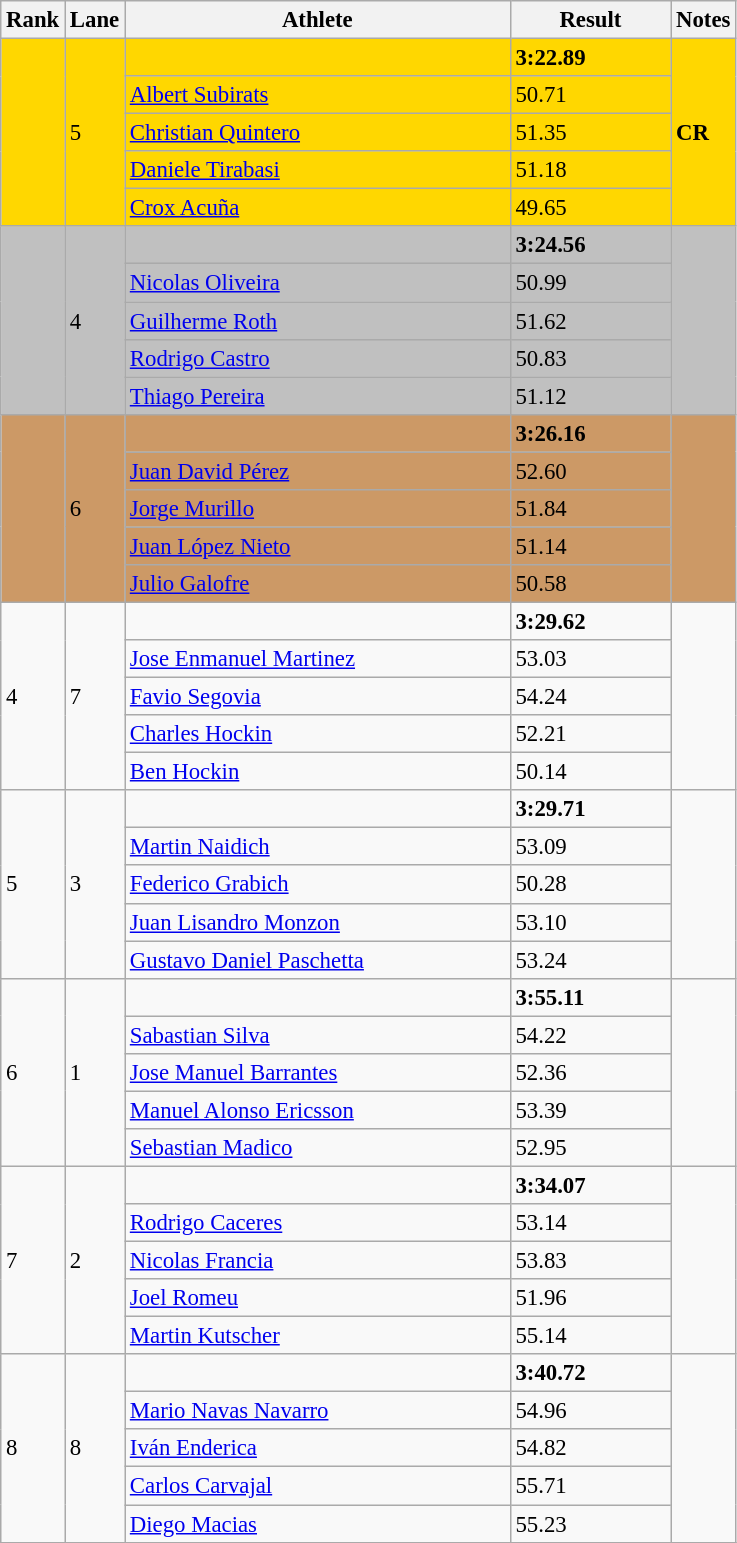<table class="wikitable" style="font-size:95%" style="width:35em;" style="text-align:center">
<tr>
<th>Rank</th>
<th>Lane</th>
<th width=250>Athlete</th>
<th width=100>Result</th>
<th>Notes</th>
</tr>
<tr bgcolor=gold>
<td rowspan=5></td>
<td rowspan=5>5</td>
<td align=left></td>
<td><strong>3:22.89</strong></td>
<td rowspan=5><strong>CR</strong></td>
</tr>
<tr bgcolor=gold>
<td align=left><a href='#'>Albert Subirats</a></td>
<td>50.71</td>
</tr>
<tr bgcolor=gold>
<td align=left><a href='#'>Christian Quintero</a></td>
<td>51.35</td>
</tr>
<tr bgcolor=gold>
<td align=left><a href='#'>Daniele Tirabasi</a></td>
<td>51.18</td>
</tr>
<tr bgcolor=gold>
<td align=left><a href='#'>Crox Acuña</a></td>
<td>49.65</td>
</tr>
<tr bgcolor=silver>
<td rowspan=5></td>
<td rowspan=5>4</td>
<td align=left></td>
<td><strong>3:24.56</strong></td>
<td rowspan=5></td>
</tr>
<tr bgcolor=silver>
<td align=left><a href='#'>Nicolas Oliveira</a></td>
<td>50.99</td>
</tr>
<tr bgcolor=silver>
<td align=left><a href='#'>Guilherme Roth</a></td>
<td>51.62</td>
</tr>
<tr bgcolor=silver>
<td align=left><a href='#'>Rodrigo Castro</a></td>
<td>50.83</td>
</tr>
<tr bgcolor=silver>
<td align=left><a href='#'>Thiago Pereira</a></td>
<td>51.12</td>
</tr>
<tr bgcolor=cc9966>
<td rowspan=5></td>
<td rowspan=5>6</td>
<td align=left></td>
<td><strong>3:26.16</strong></td>
<td rowspan=5></td>
</tr>
<tr bgcolor=cc9966>
<td align=left><a href='#'>Juan David Pérez</a></td>
<td>52.60</td>
</tr>
<tr bgcolor=cc9966>
<td align=left><a href='#'>Jorge Murillo</a></td>
<td>51.84</td>
</tr>
<tr bgcolor=cc9966>
<td align=left><a href='#'>Juan López Nieto</a></td>
<td>51.14</td>
</tr>
<tr bgcolor=cc9966>
<td align=left><a href='#'>Julio Galofre</a></td>
<td>50.58</td>
</tr>
<tr>
<td rowspan=5>4</td>
<td rowspan=5>7</td>
<td align=left></td>
<td><strong>3:29.62</strong></td>
<td rowspan=5></td>
</tr>
<tr>
<td align=left><a href='#'>Jose Enmanuel Martinez</a></td>
<td>53.03</td>
</tr>
<tr>
<td align=left><a href='#'>Favio Segovia</a></td>
<td>54.24</td>
</tr>
<tr>
<td align=left><a href='#'>Charles Hockin</a></td>
<td>52.21</td>
</tr>
<tr>
<td align=left><a href='#'>Ben Hockin</a></td>
<td>50.14</td>
</tr>
<tr>
<td rowspan=5>5</td>
<td rowspan=5>3</td>
<td align=left></td>
<td><strong>3:29.71</strong></td>
<td rowspan=5></td>
</tr>
<tr>
<td align=left><a href='#'>Martin Naidich</a></td>
<td>53.09</td>
</tr>
<tr>
<td align=left><a href='#'>Federico Grabich</a></td>
<td>50.28</td>
</tr>
<tr>
<td align=left><a href='#'>Juan Lisandro Monzon</a></td>
<td>53.10</td>
</tr>
<tr>
<td align=left><a href='#'>Gustavo Daniel Paschetta</a></td>
<td>53.24</td>
</tr>
<tr>
<td rowspan=5>6</td>
<td rowspan=5>1</td>
<td align=left></td>
<td><strong>3:55.11</strong></td>
<td rowspan=5></td>
</tr>
<tr>
<td align=left><a href='#'>Sabastian Silva</a></td>
<td>54.22</td>
</tr>
<tr>
<td align=left><a href='#'>Jose Manuel Barrantes</a></td>
<td>52.36</td>
</tr>
<tr>
<td align=left><a href='#'>Manuel Alonso Ericsson</a></td>
<td>53.39</td>
</tr>
<tr>
<td align=left><a href='#'>Sebastian Madico</a></td>
<td>52.95</td>
</tr>
<tr>
<td rowspan=5>7</td>
<td rowspan=5>2</td>
<td align=left></td>
<td><strong>3:34.07</strong></td>
<td rowspan=5></td>
</tr>
<tr>
<td align=left><a href='#'>Rodrigo Caceres</a></td>
<td>53.14</td>
</tr>
<tr>
<td align=left><a href='#'>Nicolas Francia</a></td>
<td>53.83</td>
</tr>
<tr>
<td align=left><a href='#'>Joel Romeu</a></td>
<td>51.96</td>
</tr>
<tr>
<td align=left><a href='#'>Martin Kutscher</a></td>
<td>55.14</td>
</tr>
<tr>
<td rowspan=5>8</td>
<td rowspan=5>8</td>
<td align=left></td>
<td><strong>3:40.72</strong></td>
<td rowspan=5></td>
</tr>
<tr>
<td align=left><a href='#'>Mario Navas Navarro</a></td>
<td>54.96</td>
</tr>
<tr>
<td align=left><a href='#'>Iván Enderica</a></td>
<td>54.82</td>
</tr>
<tr>
<td align=left><a href='#'>Carlos Carvajal</a></td>
<td>55.71</td>
</tr>
<tr>
<td align=left><a href='#'>Diego Macias</a></td>
<td>55.23</td>
</tr>
<tr>
</tr>
</table>
